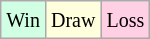<table class="wikitable">
<tr>
<td style="background:#d0ffe3;"><small>Win</small></td>
<td style="background:#ffd;"><small>Draw</small></td>
<td style="background:#ffd0e3;"><small>Loss</small></td>
</tr>
</table>
